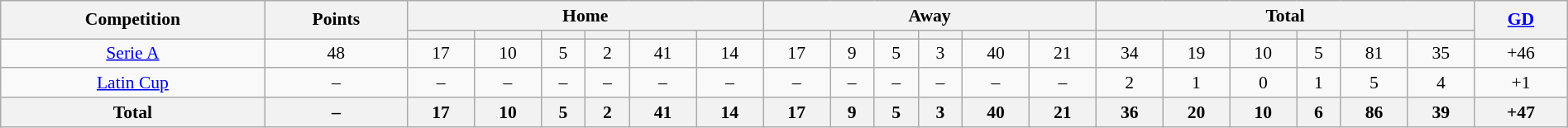<table class="wikitable" style="font-size:90%;width:100%;margin:auto;clear:both;text-align:center;">
<tr>
<th rowspan="2">Competition</th>
<th rowspan="2">Points</th>
<th colspan="6">Home</th>
<th colspan="6">Away</th>
<th colspan="6">Total</th>
<th rowspan="2"><a href='#'>GD</a></th>
</tr>
<tr>
<th></th>
<th></th>
<th></th>
<th></th>
<th></th>
<th></th>
<th></th>
<th></th>
<th></th>
<th></th>
<th></th>
<th></th>
<th></th>
<th></th>
<th></th>
<th></th>
<th></th>
<th></th>
</tr>
<tr>
<td><a href='#'>Serie A</a></td>
<td>48</td>
<td>17</td>
<td>10</td>
<td>5</td>
<td>2</td>
<td>41</td>
<td>14</td>
<td>17</td>
<td>9</td>
<td>5</td>
<td>3</td>
<td>40</td>
<td>21</td>
<td>34</td>
<td>19</td>
<td>10</td>
<td>5</td>
<td>81</td>
<td>35</td>
<td>+46</td>
</tr>
<tr>
<td><a href='#'>Latin Cup</a></td>
<td>–</td>
<td>–</td>
<td>–</td>
<td>–</td>
<td>–</td>
<td>–</td>
<td>–</td>
<td>–</td>
<td>–</td>
<td>–</td>
<td>–</td>
<td>–</td>
<td>–</td>
<td>2</td>
<td>1</td>
<td>0</td>
<td>1</td>
<td>5</td>
<td>4</td>
<td>+1</td>
</tr>
<tr>
<th>Total</th>
<th>–</th>
<th>17</th>
<th>10</th>
<th>5</th>
<th>2</th>
<th>41</th>
<th>14</th>
<th>17</th>
<th>9</th>
<th>5</th>
<th>3</th>
<th>40</th>
<th>21</th>
<th>36</th>
<th>20</th>
<th>10</th>
<th>6</th>
<th>86</th>
<th>39</th>
<th>+47</th>
</tr>
</table>
